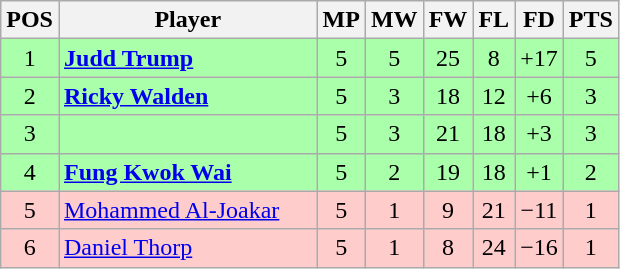<table class="wikitable" style="text-align: center;">
<tr>
<th width=20>POS</th>
<th width=165>Player</th>
<th width=20>MP</th>
<th width=20>MW</th>
<th width=20>FW</th>
<th width=20>FL</th>
<th width=20>FD</th>
<th width=20>PTS</th>
</tr>
<tr style="background:#aaffaa;">
<td>1</td>
<td style="text-align:left;"> <strong><a href='#'>Judd Trump</a></strong></td>
<td>5</td>
<td>5</td>
<td>25</td>
<td>8</td>
<td>+17</td>
<td>5</td>
</tr>
<tr style="background:#aaffaa;">
<td>2</td>
<td style="text-align:left;"> <strong><a href='#'>Ricky Walden</a></strong></td>
<td>5</td>
<td>3</td>
<td>18</td>
<td>12</td>
<td>+6</td>
<td>3</td>
</tr>
<tr style="background:#aaffaa;">
<td>3</td>
<td style="text-align:left;"></td>
<td>5</td>
<td>3</td>
<td>21</td>
<td>18</td>
<td>+3</td>
<td>3</td>
</tr>
<tr style="background:#aaffaa;">
<td>4</td>
<td style="text-align:left;"> <strong><a href='#'>Fung Kwok Wai</a></strong></td>
<td>5</td>
<td>2</td>
<td>19</td>
<td>18</td>
<td>+1</td>
<td>2</td>
</tr>
<tr style="background:#fcc;">
<td>5</td>
<td style="text-align:left;"> <a href='#'>Mohammed Al-Joakar</a></td>
<td>5</td>
<td>1</td>
<td>9</td>
<td>21</td>
<td>−11</td>
<td>1</td>
</tr>
<tr style="background:#fcc;">
<td>6</td>
<td style="text-align:left;"> <a href='#'>Daniel Thorp</a></td>
<td>5</td>
<td>1</td>
<td>8</td>
<td>24</td>
<td>−16</td>
<td>1</td>
</tr>
</table>
